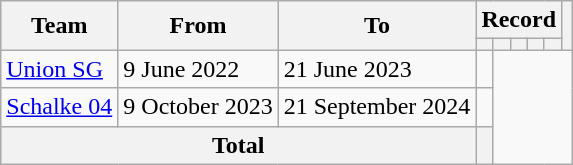<table class="wikitable" style="text-align:center">
<tr>
<th rowspan="2">Team</th>
<th rowspan="2">From</th>
<th rowspan="2">To</th>
<th colspan="5">Record</th>
<th rowspan=2></th>
</tr>
<tr>
<th></th>
<th></th>
<th></th>
<th></th>
<th></th>
</tr>
<tr>
<td align=left><a href='#'>Union SG</a></td>
<td align=left>9 June 2022</td>
<td align=left>21 June 2023<br></td>
<td></td>
</tr>
<tr>
<td align=left><a href='#'>Schalke 04</a></td>
<td align=left>9 October 2023</td>
<td align=left>21 September 2024<br></td>
<td></td>
</tr>
<tr>
<th colspan=3>Total<br></th>
<th></th>
</tr>
</table>
